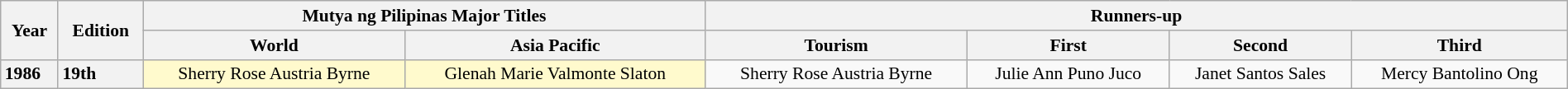<table class="wikitable" style="text-align:center; font-size:90%; line-height:17px; width:100%;">
<tr>
<th width:03%;" scope="col" rowspan="2">Year</th>
<th width:03%;" scope="col" rowspan="2">Edition</th>
<th width:08%;" scope="col" colspan="2">Mutya ng Pilipinas Major Titles</th>
<th width:05%;" scope="col" colspan="4">Runners-up</th>
</tr>
<tr>
<th width:12%;" scope="col">World</th>
<th width:12%;" scope="col">Asia Pacific</th>
<th width:12%;" scope="col">Tourism</th>
<th width:12%;" scope="col">First</th>
<th width:12%;" scope="col">Second</th>
<th width:12%;" scope="col">Third</th>
</tr>
<tr>
<th style="text-align:left;">1986</th>
<th style="text-align:left;">19th</th>
<td style="background:#FFFACD;">Sherry Rose Austria Byrne</td>
<td style="background:#FFFACD;">Glenah Marie Valmonte Slaton</td>
<td>Sherry Rose Austria Byrne</td>
<td>Julie Ann Puno Juco</td>
<td>Janet Santos Sales</td>
<td>Mercy Bantolino Ong</td>
</tr>
</table>
